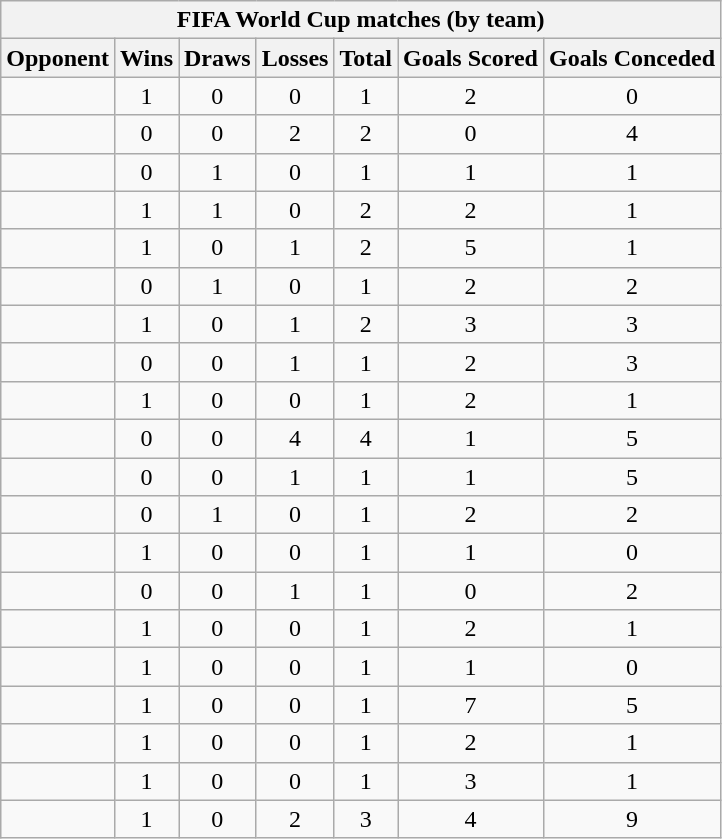<table class="wikitable sortable" style="text-align: center;">
<tr>
<th colspan=7>FIFA World Cup matches (by team)</th>
</tr>
<tr>
<th>Opponent</th>
<th>Wins</th>
<th>Draws</th>
<th>Losses</th>
<th>Total</th>
<th>Goals Scored</th>
<th>Goals Conceded</th>
</tr>
<tr>
<td align="left"></td>
<td>1</td>
<td>0</td>
<td>0</td>
<td>1</td>
<td>2</td>
<td>0</td>
</tr>
<tr>
<td align="left"></td>
<td>0</td>
<td>0</td>
<td>2</td>
<td>2</td>
<td>0</td>
<td>4</td>
</tr>
<tr>
<td align="left"></td>
<td>0</td>
<td>1</td>
<td>0</td>
<td>1</td>
<td>1</td>
<td>1</td>
</tr>
<tr>
<td align="left"></td>
<td>1</td>
<td>1</td>
<td>0</td>
<td>2</td>
<td>2</td>
<td>1</td>
</tr>
<tr>
<td align="left"></td>
<td>1</td>
<td>0</td>
<td>1</td>
<td>2</td>
<td>5</td>
<td>1</td>
</tr>
<tr>
<td align="left"></td>
<td>0</td>
<td>1</td>
<td>0</td>
<td>1</td>
<td>2</td>
<td>2</td>
</tr>
<tr>
<td align="left"></td>
<td>1</td>
<td>0</td>
<td>1</td>
<td>2</td>
<td>3</td>
<td>3</td>
</tr>
<tr>
<td align="left"></td>
<td>0</td>
<td>0</td>
<td>1</td>
<td>1</td>
<td>2</td>
<td>3</td>
</tr>
<tr>
<td align="left"></td>
<td>1</td>
<td>0</td>
<td>0</td>
<td>1</td>
<td>2</td>
<td>1</td>
</tr>
<tr>
<td align="left"></td>
<td>0</td>
<td>0</td>
<td>4</td>
<td>4</td>
<td>1</td>
<td>5</td>
</tr>
<tr>
<td align="left"></td>
<td>0</td>
<td>0</td>
<td>1</td>
<td>1</td>
<td>1</td>
<td>5</td>
</tr>
<tr>
<td align="left"></td>
<td>0</td>
<td>1</td>
<td>0</td>
<td>1</td>
<td>2</td>
<td>2</td>
</tr>
<tr>
<td align="left"></td>
<td>1</td>
<td>0</td>
<td>0</td>
<td>1</td>
<td>1</td>
<td>0</td>
</tr>
<tr>
<td align="left"></td>
<td>0</td>
<td>0</td>
<td>1</td>
<td>1</td>
<td>0</td>
<td>2</td>
</tr>
<tr>
<td align="left"></td>
<td>1</td>
<td>0</td>
<td>0</td>
<td>1</td>
<td>2</td>
<td>1</td>
</tr>
<tr>
<td align="left"></td>
<td>1</td>
<td>0</td>
<td>0</td>
<td>1</td>
<td>1</td>
<td>0</td>
</tr>
<tr>
<td align="left"></td>
<td>1</td>
<td>0</td>
<td>0</td>
<td>1</td>
<td>7</td>
<td>5</td>
</tr>
<tr>
<td align="left"></td>
<td>1</td>
<td>0</td>
<td>0</td>
<td>1</td>
<td>2</td>
<td>1</td>
</tr>
<tr>
<td align="left"></td>
<td>1</td>
<td>0</td>
<td>0</td>
<td>1</td>
<td>3</td>
<td>1</td>
</tr>
<tr>
<td align="left"></td>
<td>1</td>
<td>0</td>
<td>2</td>
<td>3</td>
<td>4</td>
<td>9</td>
</tr>
</table>
